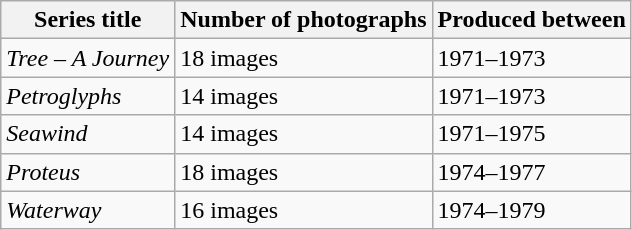<table class="wikitable">
<tr>
<th>Series title</th>
<th>Number of photographs</th>
<th>Produced between</th>
</tr>
<tr>
<td><em>Tree – A Journey</em></td>
<td>18 images</td>
<td>1971–1973</td>
</tr>
<tr>
<td><em>Petroglyphs</em></td>
<td>14 images</td>
<td>1971–1973</td>
</tr>
<tr>
<td><em>Seawind</em></td>
<td>14 images</td>
<td>1971–1975</td>
</tr>
<tr>
<td><em>Proteus</em></td>
<td>18 images</td>
<td>1974–1977</td>
</tr>
<tr>
<td><em>Waterway</em></td>
<td>16 images</td>
<td>1974–1979</td>
</tr>
</table>
